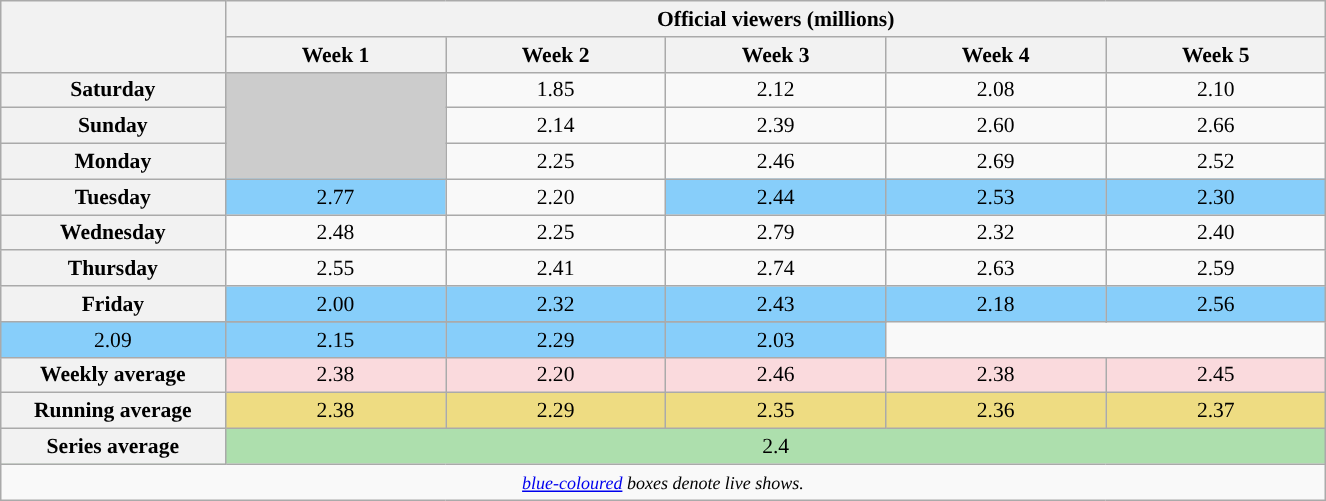<table class="wikitable" style="font-size:90%; text-align:center; width: 70%; margin-left: auto; margin-right: auto;">
<tr>
<th scope="col" rowspan="2" style="width:17%;"></th>
<th scope=col colspan=5>Official viewers (millions)</th>
</tr>
<tr>
<th>Week 1</th>
<th>Week 2</th>
<th>Week 3</th>
<th>Week 4</th>
<th>Week 5</th>
</tr>
<tr>
<th>Saturday</th>
<td style="background:#ccc;" rowspan="3"></td>
<td>1.85</td>
<td>2.12</td>
<td>2.08</td>
<td>2.10</td>
</tr>
<tr>
<th>Sunday</th>
<td>2.14</td>
<td>2.39</td>
<td>2.60</td>
<td>2.66</td>
</tr>
<tr>
<th>Monday</th>
<td>2.25</td>
<td>2.46</td>
<td>2.69</td>
<td>2.52</td>
</tr>
<tr>
<th>Tuesday</th>
<td style="background:#87CEFA;">2.77</td>
<td>2.20</td>
<td style="background:#87CEFA;">2.44</td>
<td style="background:#87CEFA;">2.53</td>
<td style="background:#87CEFA;">2.30</td>
</tr>
<tr>
<th>Wednesday</th>
<td>2.48</td>
<td>2.25</td>
<td>2.79</td>
<td>2.32</td>
<td>2.40</td>
</tr>
<tr>
<th>Thursday</th>
<td>2.55</td>
<td>2.41</td>
<td>2.74</td>
<td>2.63</td>
<td>2.59</td>
</tr>
<tr>
<th rowspan="2">Friday</th>
<td style="background:#87CEFA;">2.00</td>
<td style="background:#87CEFA;">2.32</td>
<td style="background:#87CEFA;">2.43</td>
<td style="background:#87CEFA;">2.18</td>
<td rowspan=2 style="background:#87CEFA;">2.56</td>
</tr>
<tr style="background:#FADADD;" |>
</tr>
<tr>
<td style="background:#87CEFA;">2.09</td>
<td style="background:#87CEFA;">2.15</td>
<td style="background:#87CEFA;">2.29</td>
<td style="background:#87CEFA;">2.03</td>
</tr>
<tr style="background:#FADADD;" |>
<th>Weekly average</th>
<td>2.38</td>
<td>2.20</td>
<td>2.46</td>
<td>2.38</td>
<td>2.45</td>
</tr>
<tr style="background:#EEDC82;" |>
<th>Running average</th>
<td>2.38</td>
<td>2.29</td>
<td>2.35</td>
<td>2.36</td>
<td>2.37</td>
</tr>
<tr style="background:#ADDFAD;" |>
<th>Series average</th>
<td colspan="5">2.4</td>
</tr>
<tr>
<td colspan=6><small><em><a href='#'>blue-coloured</a> boxes denote live shows.</em></small></td>
</tr>
</table>
